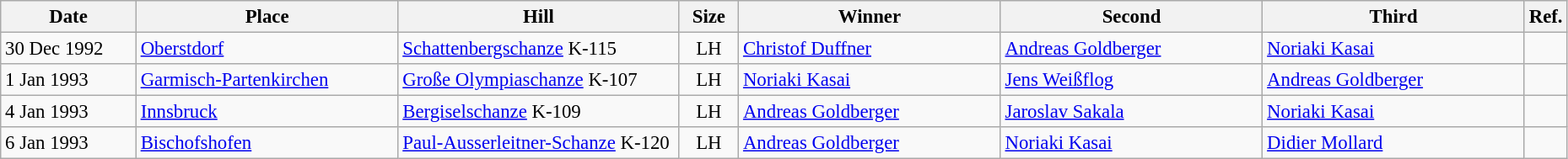<table class="wikitable" style="font-size:95%;">
<tr>
<th width="100">Date</th>
<th width="200">Place</th>
<th width="215">Hill</th>
<th width="40">Size</th>
<th width="200">Winner</th>
<th width="200">Second</th>
<th width="200">Third</th>
<th width="10">Ref.</th>
</tr>
<tr>
<td>30 Dec 1992</td>
<td> <a href='#'>Oberstdorf</a></td>
<td><a href='#'>Schattenbergschanze</a> K-115</td>
<td align=center>LH</td>
<td> <a href='#'>Christof Duffner</a></td>
<td> <a href='#'>Andreas Goldberger</a></td>
<td> <a href='#'>Noriaki Kasai</a></td>
<td></td>
</tr>
<tr>
<td>1 Jan 1993</td>
<td> <a href='#'>Garmisch-Partenkirchen</a></td>
<td><a href='#'>Große Olympiaschanze</a> K-107</td>
<td align=center>LH</td>
<td> <a href='#'>Noriaki Kasai</a></td>
<td> <a href='#'>Jens Weißflog</a></td>
<td> <a href='#'>Andreas Goldberger</a></td>
<td></td>
</tr>
<tr>
<td>4 Jan 1993</td>
<td> <a href='#'>Innsbruck</a></td>
<td><a href='#'>Bergiselschanze</a> K-109</td>
<td align=center>LH</td>
<td> <a href='#'>Andreas Goldberger</a></td>
<td> <a href='#'>Jaroslav Sakala</a></td>
<td> <a href='#'>Noriaki Kasai</a></td>
<td></td>
</tr>
<tr>
<td>6 Jan 1993</td>
<td> <a href='#'>Bischofshofen</a></td>
<td><a href='#'>Paul-Ausserleitner-Schanze</a> K-120</td>
<td align=center>LH</td>
<td> <a href='#'>Andreas Goldberger</a></td>
<td> <a href='#'>Noriaki Kasai</a></td>
<td> <a href='#'>Didier Mollard</a></td>
<td></td>
</tr>
</table>
